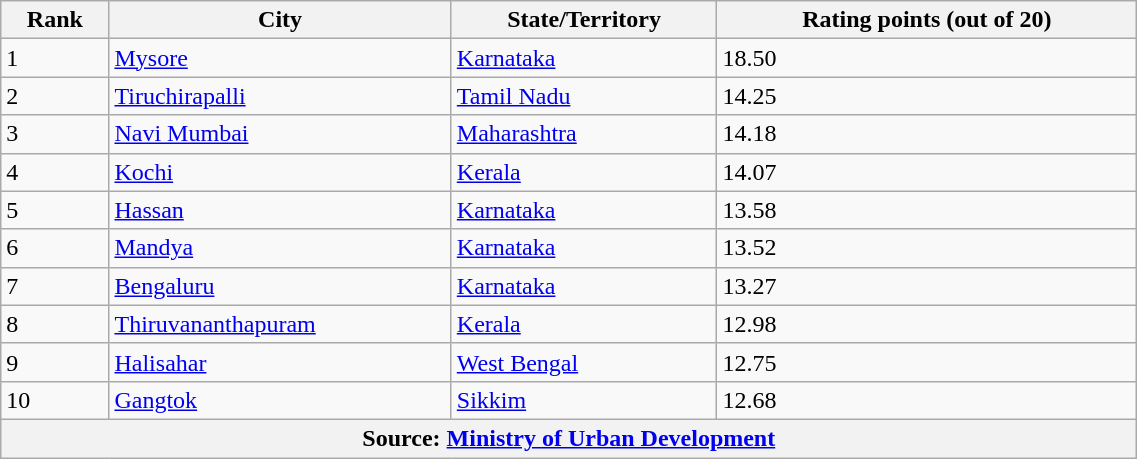<table class="wikitable sortable mw-collapsible" style="width: 60%">
<tr>
<th>Rank</th>
<th>City</th>
<th>State/Territory</th>
<th>Rating points (out of 20)</th>
</tr>
<tr>
<td>1</td>
<td><a href='#'>Mysore</a></td>
<td><a href='#'>Karnataka</a></td>
<td>18.50</td>
</tr>
<tr>
<td>2</td>
<td><a href='#'>Tiruchirapalli</a></td>
<td><a href='#'>Tamil Nadu</a></td>
<td>14.25</td>
</tr>
<tr>
<td>3</td>
<td><a href='#'>Navi Mumbai</a></td>
<td><a href='#'>Maharashtra</a></td>
<td>14.18</td>
</tr>
<tr>
<td>4</td>
<td><a href='#'>Kochi</a></td>
<td><a href='#'>Kerala</a></td>
<td>14.07</td>
</tr>
<tr>
<td>5</td>
<td><a href='#'>Hassan</a></td>
<td><a href='#'>Karnataka</a></td>
<td>13.58</td>
</tr>
<tr>
<td>6</td>
<td><a href='#'>Mandya</a></td>
<td><a href='#'>Karnataka</a></td>
<td>13.52</td>
</tr>
<tr>
<td>7</td>
<td><a href='#'>Bengaluru</a></td>
<td><a href='#'>Karnataka</a></td>
<td>13.27</td>
</tr>
<tr>
<td>8</td>
<td><a href='#'>Thiruvananthapuram</a></td>
<td><a href='#'>Kerala</a></td>
<td>12.98</td>
</tr>
<tr>
<td>9</td>
<td><a href='#'>Halisahar</a></td>
<td><a href='#'>West Bengal</a></td>
<td>12.75</td>
</tr>
<tr>
<td>10</td>
<td><a href='#'>Gangtok</a></td>
<td><a href='#'>Sikkim</a></td>
<td>12.68</td>
</tr>
<tr>
<th colspan="5">Source: <a href='#'>Ministry of Urban Development</a></th>
</tr>
</table>
